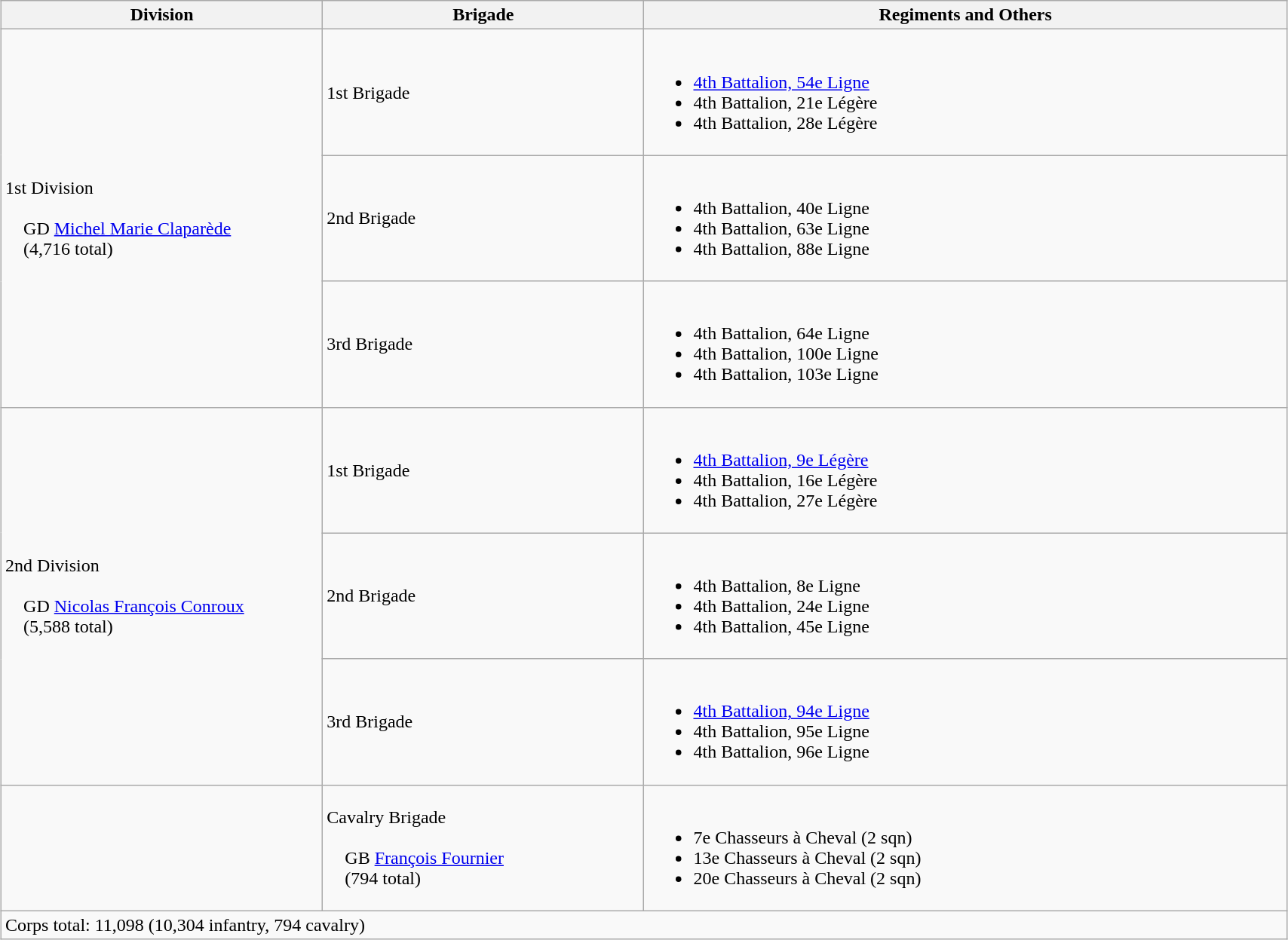<table class="wikitable" width="90%" style="margin: 1em auto 1em auto">
<tr>
<th style="width:25%;">Division</th>
<th style="width:25%;">Brigade</th>
<th>Regiments and Others</th>
</tr>
<tr>
<td rowspan=3>1st Division<br><br>    GD <a href='#'>Michel Marie Claparède</a>
<br>    (4,716 total)</td>
<td>1st Brigade</td>
<td><br><ul><li><a href='#'>4th Battalion, 54e Ligne</a></li><li>4th Battalion, 21e Légère</li><li>4th Battalion, 28e Légère</li></ul></td>
</tr>
<tr>
<td>2nd Brigade</td>
<td><br><ul><li>4th Battalion, 40e Ligne</li><li>4th Battalion, 63e Ligne</li><li>4th Battalion, 88e Ligne</li></ul></td>
</tr>
<tr>
<td>3rd Brigade</td>
<td><br><ul><li>4th Battalion, 64e Ligne</li><li>4th Battalion, 100e Ligne</li><li>4th Battalion, 103e Ligne</li></ul></td>
</tr>
<tr>
<td rowspan=3>2nd Division<br><br>    GD <a href='#'>Nicolas François Conroux</a>
<br>    (5,588 total)</td>
<td>1st Brigade</td>
<td><br><ul><li><a href='#'>4th Battalion, 9e Légère</a></li><li>4th Battalion, 16e Légère</li><li>4th Battalion, 27e Légère</li></ul></td>
</tr>
<tr>
<td>2nd Brigade</td>
<td><br><ul><li>4th Battalion, 8e Ligne</li><li>4th Battalion, 24e Ligne</li><li>4th Battalion, 45e Ligne</li></ul></td>
</tr>
<tr>
<td>3rd Brigade</td>
<td><br><ul><li><a href='#'>4th Battalion, 94e Ligne</a></li><li>4th Battalion, 95e Ligne</li><li>4th Battalion, 96e Ligne</li></ul></td>
</tr>
<tr>
<td></td>
<td>Cavalry Brigade<br><br>    GB <a href='#'>François Fournier</a>
<br>    (794 total)</td>
<td><br><ul><li>7e Chasseurs à Cheval (2 sqn)</li><li>13e Chasseurs à Cheval (2 sqn)</li><li>20e Chasseurs à Cheval (2 sqn)</li></ul></td>
</tr>
<tr>
<td colspan=3>Corps total: 11,098 (10,304 infantry, 794 cavalry)</td>
</tr>
</table>
